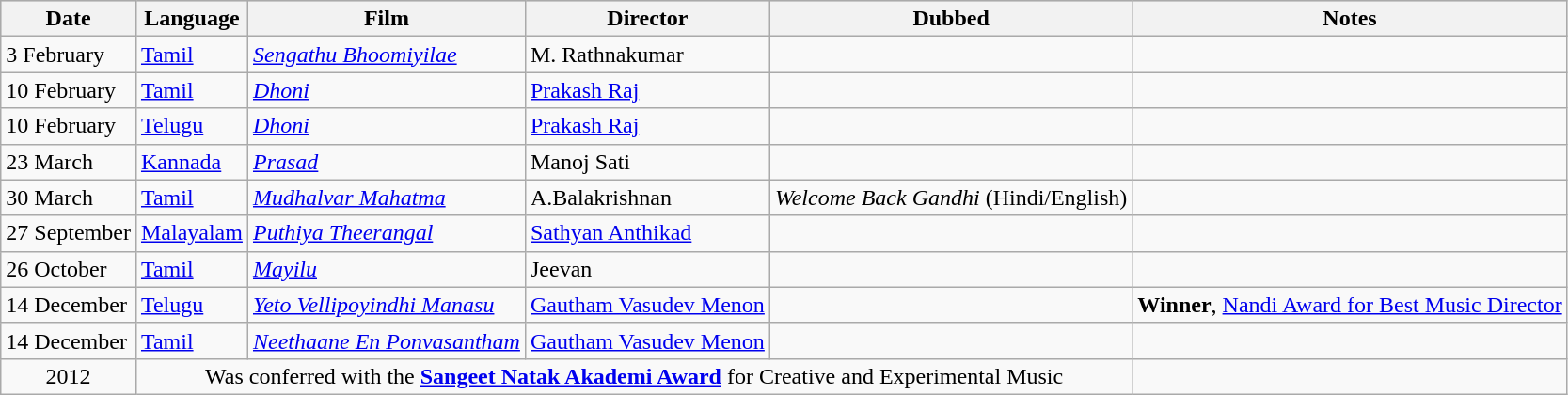<table class="wikitable sortable">
<tr bgcolor="#CCCCCC" align="center"|->
<th>Date</th>
<th>Language</th>
<th>Film</th>
<th>Director</th>
<th>Dubbed</th>
<th>Notes</th>
</tr>
<tr>
<td>3 February</td>
<td><a href='#'>Tamil</a></td>
<td><em><a href='#'>Sengathu Bhoomiyilae</a></em></td>
<td>M. Rathnakumar</td>
<td></td>
<td></td>
</tr>
<tr>
<td>10 February</td>
<td><a href='#'>Tamil</a></td>
<td><em><a href='#'>Dhoni</a></em></td>
<td><a href='#'>Prakash Raj</a></td>
<td></td>
<td></td>
</tr>
<tr>
<td>10 February</td>
<td><a href='#'>Telugu</a></td>
<td><em><a href='#'>Dhoni</a></em></td>
<td><a href='#'>Prakash Raj</a></td>
<td></td>
<td></td>
</tr>
<tr>
<td>23 March</td>
<td><a href='#'>Kannada</a></td>
<td><em><a href='#'>Prasad</a></em></td>
<td>Manoj Sati</td>
<td></td>
<td></td>
</tr>
<tr>
<td>30 March</td>
<td><a href='#'>Tamil</a></td>
<td><em><a href='#'>Mudhalvar Mahatma</a></em></td>
<td>A.Balakrishnan</td>
<td><em>Welcome Back Gandhi</em> (Hindi/English)</td>
<td></td>
</tr>
<tr>
<td>27 September</td>
<td><a href='#'>Malayalam</a></td>
<td><em><a href='#'>Puthiya Theerangal</a></em></td>
<td><a href='#'>Sathyan Anthikad</a></td>
<td></td>
<td></td>
</tr>
<tr>
<td>26 October</td>
<td><a href='#'>Tamil</a></td>
<td><em><a href='#'>Mayilu</a></em></td>
<td>Jeevan</td>
<td></td>
<td></td>
</tr>
<tr>
<td>14 December</td>
<td><a href='#'>Telugu</a></td>
<td><em><a href='#'>Yeto Vellipoyindhi Manasu</a></em></td>
<td><a href='#'>Gautham Vasudev Menon</a></td>
<td></td>
<td> <strong>Winner</strong>, <a href='#'>Nandi Award for Best Music Director</a></td>
</tr>
<tr>
<td>14 December</td>
<td><a href='#'>Tamil</a></td>
<td><em><a href='#'>Neethaane En Ponvasantham</a></em></td>
<td><a href='#'>Gautham Vasudev Menon</a></td>
<td></td>
<td></td>
</tr>
<tr>
<td style="text-align:center;">2012</td>
<td colspan="4" style="text-align:center;">Was conferred with the <strong><a href='#'>Sangeet Natak Akademi Award</a></strong> for Creative and Experimental Music</td>
<td></td>
</tr>
</table>
